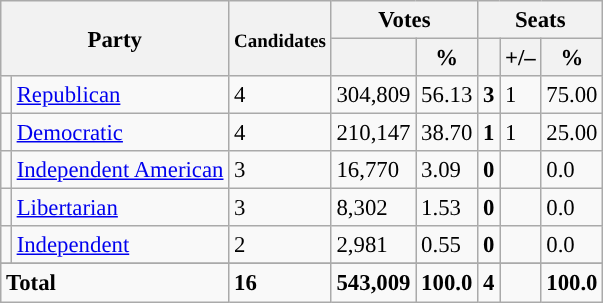<table class="wikitable" style="font-size: 95%;">
<tr>
<th colspan="2" rowspan="2">Party</th>
<th rowspan="2"><small>Candi</small><small>dates</small></th>
<th colspan="2">Votes</th>
<th colspan="3">Seats</th>
</tr>
<tr>
<th></th>
<th>%</th>
<th></th>
<th>+/–</th>
<th>%</th>
</tr>
<tr>
<td style="background:"></td>
<td align="left"><a href='#'>Republican</a></td>
<td>4</td>
<td>304,809</td>
<td>56.13</td>
<td><strong>3</strong></td>
<td> 1</td>
<td>75.00</td>
</tr>
<tr>
<td style="background:"></td>
<td align="left"><a href='#'>Democratic</a></td>
<td>4</td>
<td>210,147</td>
<td>38.70</td>
<td><strong>1</strong></td>
<td> 1</td>
<td>25.00</td>
</tr>
<tr>
<td style="background:"></td>
<td align="left"><a href='#'>Independent American</a></td>
<td>3</td>
<td>16,770</td>
<td>3.09</td>
<td><strong>0</strong></td>
<td></td>
<td>0.0</td>
</tr>
<tr>
<td style="background:"></td>
<td align="left"><a href='#'>Libertarian</a></td>
<td>3</td>
<td>8,302</td>
<td>1.53</td>
<td><strong>0</strong></td>
<td></td>
<td>0.0</td>
</tr>
<tr>
<td style="background:"></td>
<td align="left"><a href='#'>Independent</a></td>
<td>2</td>
<td>2,981</td>
<td>0.55</td>
<td><strong>0</strong></td>
<td></td>
<td>0.0</td>
</tr>
<tr>
</tr>
<tr style="font-weight:bold">
<td colspan="2" align="left">Total</td>
<td>16</td>
<td>543,009</td>
<td>100.0</td>
<td>4</td>
<td></td>
<td>100.0</td>
</tr>
</table>
